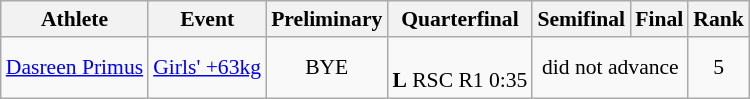<table class="wikitable" style="text-align:left; font-size:90%">
<tr>
<th>Athlete</th>
<th>Event</th>
<th>Preliminary</th>
<th>Quarterfinal</th>
<th>Semifinal</th>
<th>Final</th>
<th>Rank</th>
</tr>
<tr>
<td><a href='#'>Dasreen Primus</a></td>
<td><a href='#'>Girls' +63kg</a></td>
<td align=center>BYE</td>
<td align=center> <br> <strong>L</strong> RSC R1 0:35</td>
<td align=center colspan=2>did not advance</td>
<td align=center>5</td>
</tr>
</table>
